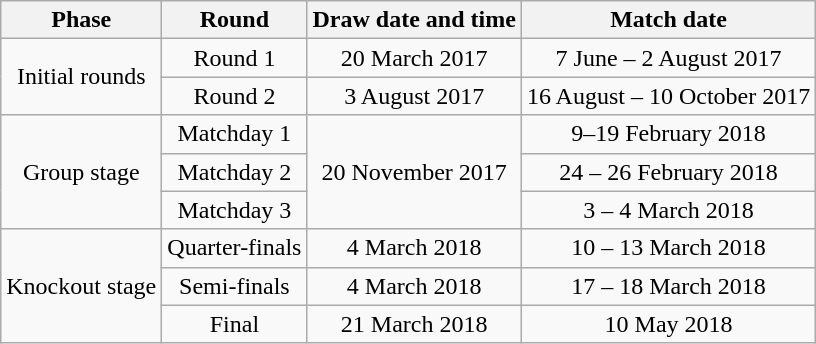<table class="wikitable" style="text-align:center">
<tr>
<th>Phase</th>
<th>Round</th>
<th>Draw date and time</th>
<th>Match date</th>
</tr>
<tr>
<td rowspan=2>Initial rounds</td>
<td>Round 1</td>
<td>20 March 2017</td>
<td>7 June – 2 August 2017</td>
</tr>
<tr>
<td>Round 2</td>
<td>3 August 2017</td>
<td>16 August – 10 October 2017</td>
</tr>
<tr>
<td rowspan=3>Group stage</td>
<td>Matchday 1</td>
<td rowspan="3">20 November 2017</td>
<td>9–19 February 2018</td>
</tr>
<tr>
<td>Matchday 2</td>
<td>24 – 26 February 2018</td>
</tr>
<tr>
<td>Matchday 3</td>
<td>3 – 4 March 2018</td>
</tr>
<tr>
<td rowspan=3>Knockout stage</td>
<td>Quarter-finals</td>
<td>4 March 2018</td>
<td>10 – 13 March 2018</td>
</tr>
<tr>
<td>Semi-finals</td>
<td>4 March 2018</td>
<td>17 – 18 March 2018</td>
</tr>
<tr>
<td>Final</td>
<td>21 March 2018</td>
<td>10 May 2018</td>
</tr>
</table>
